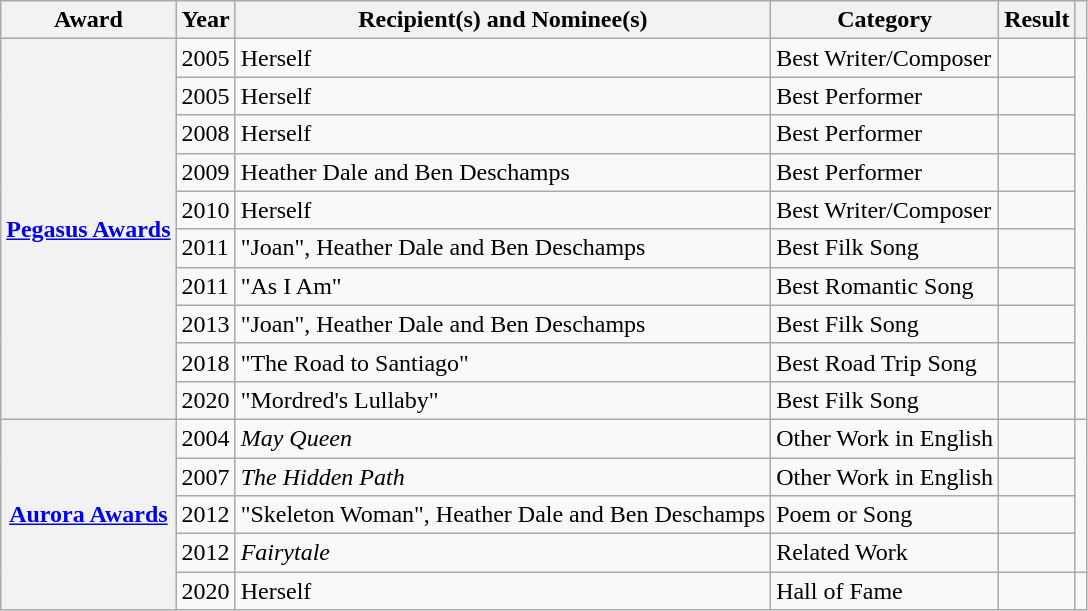<table class="wikitable sortable plainrowheaders" border="1">
<tr>
<th scope="col">Award</th>
<th scope="col">Year</th>
<th scope="col">Recipient(s) and Nominee(s)</th>
<th scope="col">Category</th>
<th scope="col">Result</th>
<th scope="col"></th>
</tr>
<tr>
<th rowspan="10"><a href='#'>Pegasus Awards</a></th>
<td>2005</td>
<td>Herself</td>
<td>Best Writer/Composer</td>
<td></td>
<td rowspan="10"></td>
</tr>
<tr>
<td>2005</td>
<td>Herself</td>
<td>Best Performer</td>
<td></td>
</tr>
<tr>
<td>2008</td>
<td>Herself</td>
<td>Best Performer</td>
<td></td>
</tr>
<tr>
<td>2009</td>
<td>Heather Dale and Ben Deschamps</td>
<td>Best Performer</td>
<td></td>
</tr>
<tr>
<td>2010</td>
<td>Herself</td>
<td>Best Writer/Composer</td>
<td></td>
</tr>
<tr>
<td>2011</td>
<td>"Joan", Heather Dale and Ben Deschamps</td>
<td>Best Filk Song</td>
<td></td>
</tr>
<tr>
<td>2011</td>
<td>"As I Am"</td>
<td>Best Romantic Song</td>
<td></td>
</tr>
<tr>
<td>2013</td>
<td>"Joan", Heather Dale and Ben Deschamps</td>
<td>Best Filk Song</td>
<td></td>
</tr>
<tr>
<td>2018</td>
<td>"The Road to Santiago"</td>
<td>Best Road Trip Song</td>
<td></td>
</tr>
<tr>
<td>2020</td>
<td>"Mordred's Lullaby"</td>
<td>Best Filk Song</td>
<td></td>
</tr>
<tr>
<th rowspan="5"><a href='#'>Aurora Awards</a></th>
<td>2004</td>
<td><em>May Queen</em></td>
<td>Other Work in English</td>
<td></td>
<td rowspan="4"></td>
</tr>
<tr>
<td>2007</td>
<td><em>The Hidden Path</em></td>
<td>Other Work in English</td>
<td></td>
</tr>
<tr>
<td>2012</td>
<td>"Skeleton Woman", Heather Dale and Ben Deschamps</td>
<td>Poem or Song</td>
<td></td>
</tr>
<tr>
<td>2012</td>
<td><em>Fairytale</em></td>
<td>Related Work</td>
<td></td>
</tr>
<tr>
<td>2020</td>
<td>Herself</td>
<td>Hall of Fame</td>
<td></td>
<td></td>
</tr>
</table>
